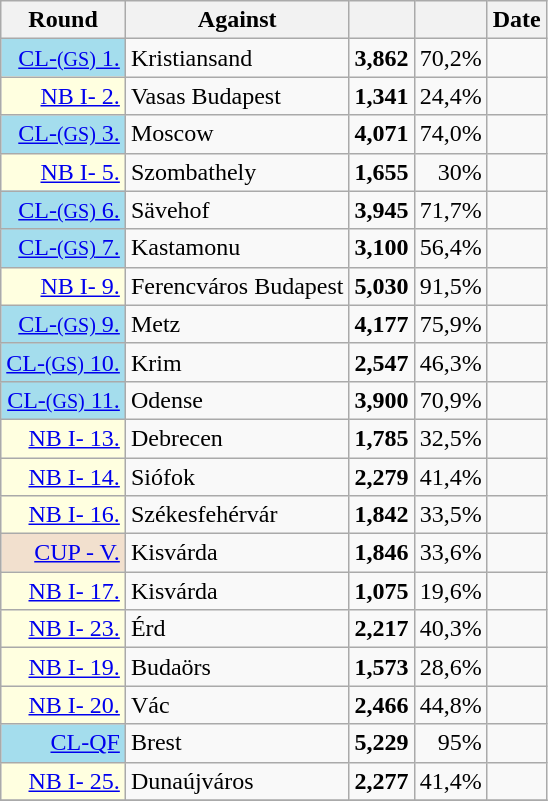<table class="wikitable sortable" style="text-align:right">
<tr>
<th>Round</th>
<th>Against</th>
<th></th>
<th></th>
<th>Date</th>
</tr>
<tr>
<td bgcolor=a4dded><a href='#'>CL-<small>(GS)</small> 1.</a></td>
<td align="left">Kristiansand </td>
<td><strong>3,862</strong></td>
<td> 70,2%</td>
<td></td>
</tr>
<tr>
<td bgcolor=ffffe0><a href='#'>NB I- 2.</a></td>
<td align="left">Vasas Budapest</td>
<td><strong>1,341</strong></td>
<td> 24,4%</td>
<td></td>
</tr>
<tr>
<td bgcolor=a4dded><a href='#'>CL-<small>(GS)</small> 3.</a></td>
<td align="left">Moscow </td>
<td><strong>4,071</strong></td>
<td> 74,0%</td>
<td></td>
</tr>
<tr>
<td bgcolor=ffffe0><a href='#'>NB I- 5.</a></td>
<td align="left">Szombathely</td>
<td><strong>1,655</strong></td>
<td> 30%</td>
<td></td>
</tr>
<tr>
<td bgcolor=a4dded><a href='#'>CL-<small>(GS)</small> 6.</a></td>
<td align="left">Sävehof </td>
<td><strong>3,945</strong></td>
<td> 71,7%</td>
<td></td>
</tr>
<tr>
<td bgcolor=a4dded><a href='#'>CL-<small>(GS)</small> 7.</a></td>
<td align="left">Kastamonu </td>
<td><strong>3,100</strong></td>
<td> 56,4%</td>
<td></td>
</tr>
<tr>
<td bgcolor=ffffe0><a href='#'>NB I- 9.</a></td>
<td align="left">Ferencváros Budapest</td>
<td><strong>5,030</strong></td>
<td> 91,5%</td>
<td></td>
</tr>
<tr>
<td bgcolor=a4dded><a href='#'>CL-<small>(GS)</small> 9.</a></td>
<td align="left">Metz </td>
<td><strong>4,177</strong></td>
<td> 75,9%</td>
<td></td>
</tr>
<tr>
<td bgcolor=a4dded><a href='#'>CL-<small>(GS)</small> 10.</a></td>
<td align="left">Krim </td>
<td><strong>2,547</strong></td>
<td> 46,3%</td>
<td></td>
</tr>
<tr>
<td bgcolor=a4dded><a href='#'>CL-<small>(GS)</small> 11.</a></td>
<td align="left">Odense </td>
<td><strong>3,900</strong></td>
<td> 70,9%</td>
<td></td>
</tr>
<tr>
<td bgcolor=ffffe0><a href='#'>NB I- 13.</a></td>
<td align="left">Debrecen</td>
<td><strong>1,785</strong></td>
<td> 32,5%</td>
<td></td>
</tr>
<tr>
<td bgcolor=ffffe0><a href='#'>NB I- 14.</a></td>
<td align="left">Siófok</td>
<td><strong>2,279</strong></td>
<td> 41,4%</td>
<td></td>
</tr>
<tr>
<td bgcolor=ffffe0><a href='#'>NB I- 16.</a></td>
<td align="left">Székesfehérvár</td>
<td><strong>1,842</strong></td>
<td> 33,5%</td>
<td></td>
</tr>
<tr>
<td bgcolor=f2e0ce><a href='#'>CUP - V.</a></td>
<td align="left">Kisvárda</td>
<td><strong>1,846</strong></td>
<td> 33,6%</td>
<td></td>
</tr>
<tr>
<td bgcolor=ffffe0><a href='#'>NB I- 17.</a></td>
<td align="left">Kisvárda</td>
<td><strong>1,075</strong></td>
<td> 19,6%</td>
<td></td>
</tr>
<tr>
<td bgcolor=ffffe0><a href='#'>NB I- 23.</a></td>
<td align="left">Érd</td>
<td><strong>2,217</strong></td>
<td> 40,3%</td>
<td></td>
</tr>
<tr>
<td bgcolor=ffffe0><a href='#'>NB I- 19.</a></td>
<td align="left">Budaörs</td>
<td><strong>1,573</strong></td>
<td> 28,6%</td>
<td></td>
</tr>
<tr>
<td bgcolor=ffffe0><a href='#'>NB I- 20.</a></td>
<td align="left">Vác</td>
<td><strong>2,466</strong></td>
<td>44,8%</td>
<td></td>
</tr>
<tr>
<td bgcolor=a4dded><a href='#'>CL-QF</a></td>
<td align="left">Brest </td>
<td><strong>5,229</strong></td>
<td> 95%</td>
<td></td>
</tr>
<tr>
<td bgcolor=ffffe0><a href='#'>NB I- 25.</a></td>
<td align="left">Dunaújváros</td>
<td><strong>2,277</strong></td>
<td> 41,4%</td>
<td></td>
</tr>
<tr>
</tr>
</table>
